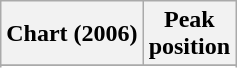<table class="wikitable sortable plainrowheaders" style="text-align:center">
<tr>
<th scope="col">Chart (2006)</th>
<th scope="col">Peak<br> position</th>
</tr>
<tr>
</tr>
<tr>
</tr>
</table>
